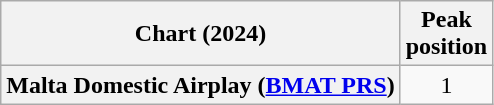<table class="wikitable plainrowheaders" style="text-align:center">
<tr>
<th scope="col">Chart (2024)</th>
<th scope="col">Peak<br>position</th>
</tr>
<tr>
<th scope="row">Malta Domestic Airplay (<a href='#'>BMAT PRS</a>)</th>
<td>1</td>
</tr>
</table>
